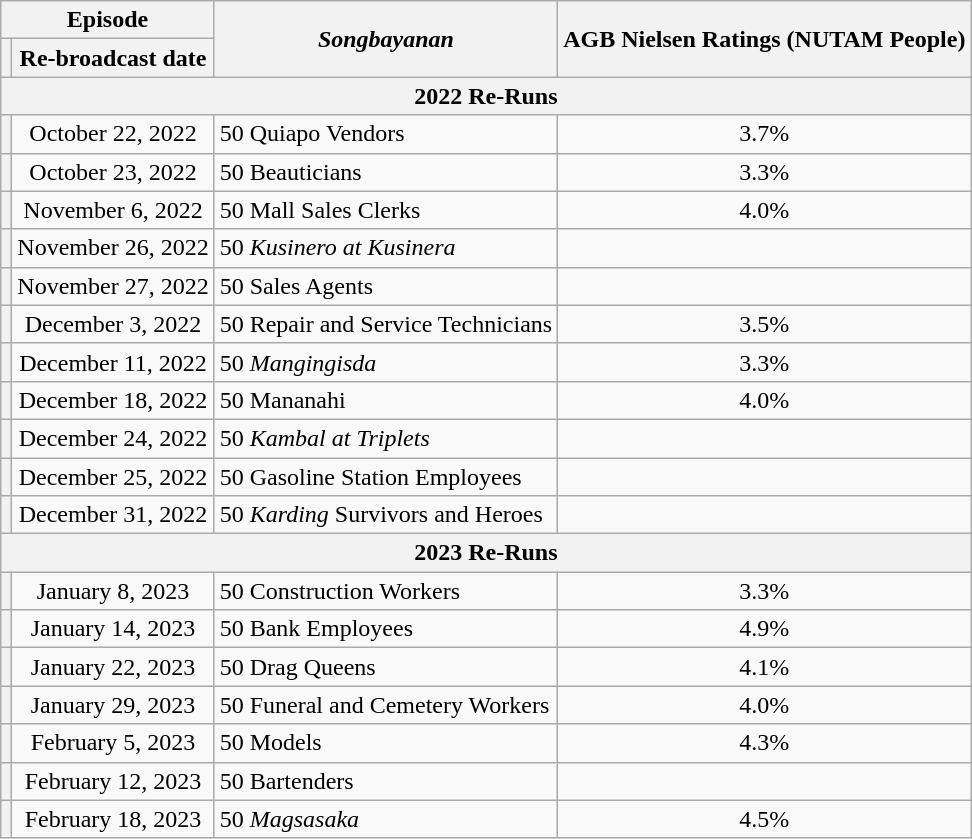<table class="wikitable plainrowheaders" style="text-align:center;">
<tr>
<th colspan="2">Episode</th>
<th rowspan="2"><em>Songbayanan</em></th>
<th rowspan="2">AGB Nielsen Ratings (NUTAM People)</th>
</tr>
<tr>
<th></th>
<th>Re-broadcast date</th>
</tr>
<tr>
<th colspan="4">2022 Re-Runs</th>
</tr>
<tr>
<th></th>
<td>October 22, 2022</td>
<td align=left>50 Quiapo Vendors</td>
<td>3.7%</td>
</tr>
<tr>
<th></th>
<td>October 23, 2022</td>
<td align=left>50 Beauticians</td>
<td>3.3%</td>
</tr>
<tr>
<th></th>
<td>November 6, 2022</td>
<td align=left>50 Mall Sales Clerks</td>
<td>4.0%</td>
</tr>
<tr>
<th></th>
<td>November 26, 2022</td>
<td align=left>50 <em>Kusinero at Kusinera</em></td>
<td></td>
</tr>
<tr>
<th></th>
<td>November 27, 2022</td>
<td align=left>50 Sales Agents</td>
<td></td>
</tr>
<tr>
<th></th>
<td>December 3, 2022</td>
<td align=left>50 Repair and Service Technicians</td>
<td>3.5%</td>
</tr>
<tr>
<th></th>
<td>December 11, 2022</td>
<td align=left>50 <em>Mangingisda</em></td>
<td>3.3%</td>
</tr>
<tr>
<th></th>
<td>December 18, 2022</td>
<td align=left>50 Mananahi</td>
<td>4.0%</td>
</tr>
<tr>
<th></th>
<td>December 24, 2022</td>
<td align=left>50 <em>Kambal at Triplets</em></td>
<td></td>
</tr>
<tr>
<th></th>
<td>December 25, 2022</td>
<td align=left>50 Gasoline Station Employees</td>
<td></td>
</tr>
<tr>
<th></th>
<td>December 31, 2022</td>
<td align=left>50 <em>Karding</em> Survivors and Heroes</td>
<td></td>
</tr>
<tr>
<th colspan="4">2023 Re-Runs</th>
</tr>
<tr>
<th></th>
<td>January 8, 2023</td>
<td align=left>50 Construction Workers</td>
<td>3.3%</td>
</tr>
<tr>
<th></th>
<td>January 14, 2023</td>
<td align=left>50 Bank Employees</td>
<td>4.9%</td>
</tr>
<tr>
<th></th>
<td>January 22, 2023</td>
<td align=left>50 Drag Queens</td>
<td>4.1%</td>
</tr>
<tr>
<th></th>
<td>January 29, 2023</td>
<td align=left>50 Funeral and Cemetery Workers</td>
<td>4.0%</td>
</tr>
<tr>
<th></th>
<td>February 5, 2023</td>
<td align=left>50 Models</td>
<td>4.3%</td>
</tr>
<tr>
<th></th>
<td>February 12, 2023</td>
<td align=left>50 Bartenders</td>
<td></td>
</tr>
<tr>
<th></th>
<td>February 18, 2023</td>
<td align=left>50 <em>Magsasaka</em></td>
<td>4.5%</td>
</tr>
</table>
